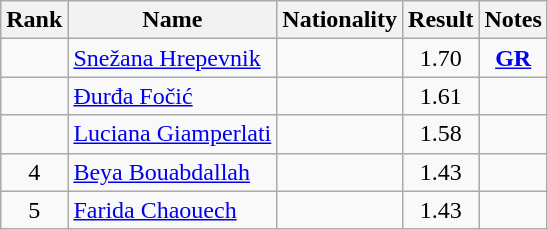<table class="wikitable sortable" style="text-align:center">
<tr>
<th>Rank</th>
<th>Name</th>
<th>Nationality</th>
<th>Result</th>
<th>Notes</th>
</tr>
<tr>
<td></td>
<td align=left><a href='#'>Snežana Hrepevnik</a></td>
<td align=left></td>
<td>1.70</td>
<td><strong><a href='#'>GR</a></strong></td>
</tr>
<tr>
<td></td>
<td align=left><a href='#'>Đurđa Fočić</a></td>
<td align=left></td>
<td>1.61</td>
<td></td>
</tr>
<tr>
<td></td>
<td align=left><a href='#'>Luciana Giamperlati</a></td>
<td align=left></td>
<td>1.58</td>
<td></td>
</tr>
<tr>
<td>4</td>
<td align=left><a href='#'>Beya Bouabdallah</a></td>
<td align=left></td>
<td>1.43</td>
<td></td>
</tr>
<tr>
<td>5</td>
<td align=left><a href='#'>Farida Chaouech</a></td>
<td align=left></td>
<td>1.43</td>
<td></td>
</tr>
</table>
